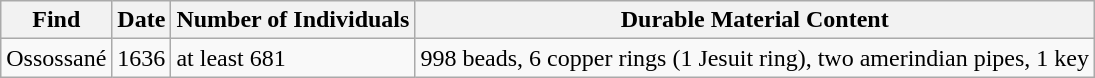<table class="wikitable">
<tr>
<th>Find</th>
<th>Date</th>
<th>Number of Individuals</th>
<th>Durable Material Content</th>
</tr>
<tr>
<td>Ossossané</td>
<td>1636</td>
<td>at least 681</td>
<td>998 beads, 6 copper rings (1 Jesuit ring), two amerindian pipes, 1 key</td>
</tr>
</table>
